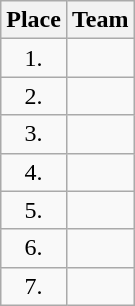<table class="wikitable" style="text-align: center;">
<tr>
<th>Place</th>
<th>Team</th>
</tr>
<tr>
<td>1.</td>
<td style="text-align:left;"></td>
</tr>
<tr>
<td>2.</td>
<td style="text-align:left;"></td>
</tr>
<tr>
<td>3.</td>
<td style="text-align:left;"></td>
</tr>
<tr>
<td>4.</td>
<td style="text-align:left;"></td>
</tr>
<tr>
<td>5.</td>
<td style="text-align:left;"></td>
</tr>
<tr>
<td>6.</td>
<td style="text-align:left;"></td>
</tr>
<tr>
<td>7.</td>
<td style="text-align:left;"></td>
</tr>
</table>
